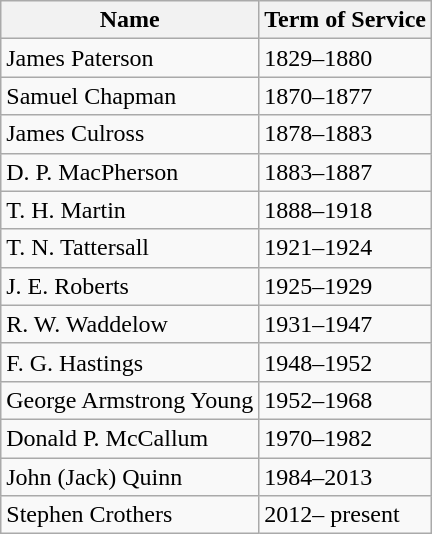<table class="wikitable">
<tr>
<th>Name</th>
<th>Term of Service</th>
</tr>
<tr>
<td>James Paterson</td>
<td>1829–1880</td>
</tr>
<tr>
<td>Samuel Chapman</td>
<td>1870–1877</td>
</tr>
<tr>
<td>James Culross</td>
<td>1878–1883</td>
</tr>
<tr>
<td>D. P. MacPherson</td>
<td>1883–1887</td>
</tr>
<tr>
<td>T. H. Martin</td>
<td>1888–1918</td>
</tr>
<tr>
<td>T. N. Tattersall</td>
<td>1921–1924</td>
</tr>
<tr>
<td>J. E. Roberts</td>
<td>1925–1929</td>
</tr>
<tr>
<td>R. W. Waddelow</td>
<td>1931–1947</td>
</tr>
<tr>
<td>F. G. Hastings</td>
<td>1948–1952</td>
</tr>
<tr>
<td>George Armstrong Young</td>
<td>1952–1968</td>
</tr>
<tr>
<td>Donald P. McCallum</td>
<td>1970–1982</td>
</tr>
<tr>
<td>John (Jack) Quinn</td>
<td>1984–2013</td>
</tr>
<tr>
<td>Stephen Crothers</td>
<td>2012– present</td>
</tr>
</table>
